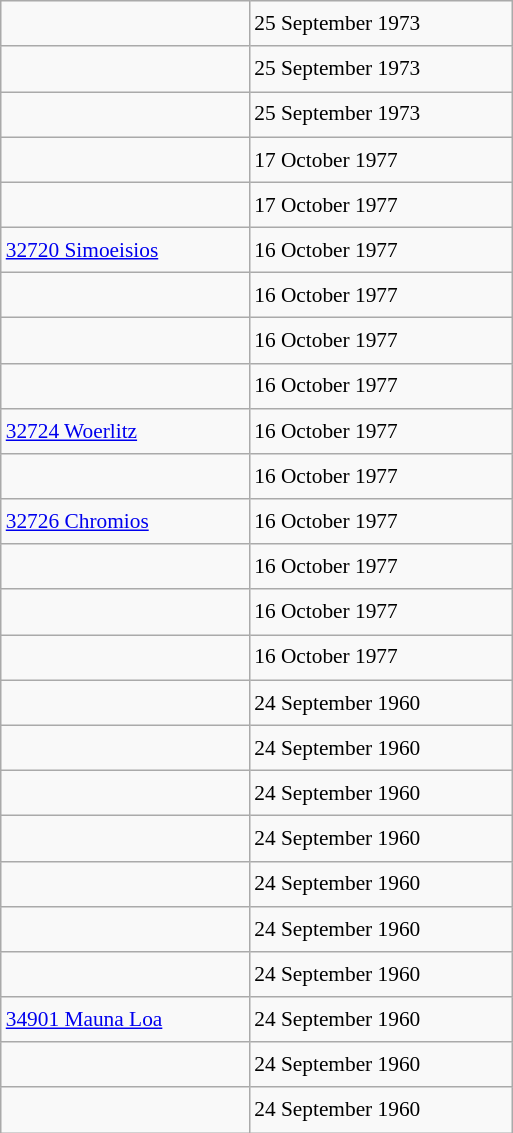<table class="wikitable" style="font-size: 89%; float: left; width: 24em; margin-right: 1em; line-height: 1.65em">
<tr>
<td></td>
<td>25 September 1973</td>
</tr>
<tr>
<td></td>
<td>25 September 1973</td>
</tr>
<tr>
<td></td>
<td>25 September 1973</td>
</tr>
<tr>
<td></td>
<td>17 October 1977</td>
</tr>
<tr>
<td></td>
<td>17 October 1977</td>
</tr>
<tr>
<td><a href='#'>32720 Simoeisios</a></td>
<td>16 October 1977</td>
</tr>
<tr>
<td></td>
<td>16 October 1977</td>
</tr>
<tr>
<td></td>
<td>16 October 1977</td>
</tr>
<tr>
<td></td>
<td>16 October 1977</td>
</tr>
<tr>
<td><a href='#'>32724 Woerlitz</a></td>
<td>16 October 1977</td>
</tr>
<tr>
<td></td>
<td>16 October 1977</td>
</tr>
<tr>
<td><a href='#'>32726 Chromios</a></td>
<td>16 October 1977</td>
</tr>
<tr>
<td></td>
<td>16 October 1977</td>
</tr>
<tr>
<td></td>
<td>16 October 1977</td>
</tr>
<tr>
<td></td>
<td>16 October 1977</td>
</tr>
<tr>
<td></td>
<td>24 September 1960</td>
</tr>
<tr>
<td></td>
<td>24 September 1960</td>
</tr>
<tr>
<td></td>
<td>24 September 1960</td>
</tr>
<tr>
<td></td>
<td>24 September 1960</td>
</tr>
<tr>
<td></td>
<td>24 September 1960</td>
</tr>
<tr>
<td></td>
<td>24 September 1960</td>
</tr>
<tr>
<td></td>
<td>24 September 1960</td>
</tr>
<tr>
<td><a href='#'>34901 Mauna Loa</a></td>
<td>24 September 1960</td>
</tr>
<tr>
<td></td>
<td>24 September 1960</td>
</tr>
<tr>
<td></td>
<td>24 September 1960</td>
</tr>
</table>
